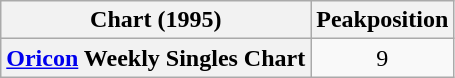<table class="wikitable plainrowheaders" style="text-align:center;">
<tr>
<th>Chart (1995)</th>
<th>Peakposition</th>
</tr>
<tr>
<th scope="row"><a href='#'>Oricon</a> Weekly Singles Chart</th>
<td>9</td>
</tr>
</table>
